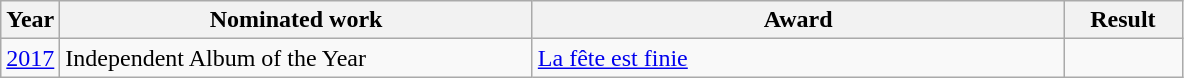<table class="wikitable">
<tr>
<th width=5%>Year</th>
<th width=40%>Nominated work</th>
<th width=45%>Award</th>
<th width=10%>Result</th>
</tr>
<tr>
<td><a href='#'>2017</a></td>
<td>Independent Album of the Year</td>
<td><a href='#'>La fête est finie</a> <small></small></td>
<td></td>
</tr>
</table>
